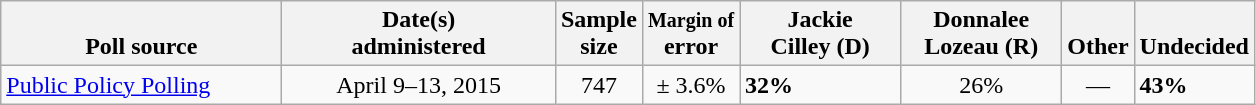<table class="wikitable">
<tr valign= bottom>
<th style="width:180px;">Poll source</th>
<th style="width:175px;">Date(s)<br>administered</th>
<th class=small>Sample<br>size</th>
<th><small>Margin of</small><br>error</th>
<th style="width:100px;">Jackie<br>Cilley (D)</th>
<th style="width:100px;">Donnalee<br>Lozeau (R)</th>
<th>Other</th>
<th>Undecided</th>
</tr>
<tr>
<td><a href='#'>Public Policy Polling</a></td>
<td align=center>April 9–13, 2015</td>
<td align=center>747</td>
<td align=center>± 3.6%</td>
<td><strong>32%</strong></td>
<td align=center>26%</td>
<td align=center>—</td>
<td><strong>43%</strong></td>
</tr>
</table>
